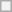<table class="wikitable plainrowheaders">
<tr>
<th scope="row"></th>
</tr>
</table>
